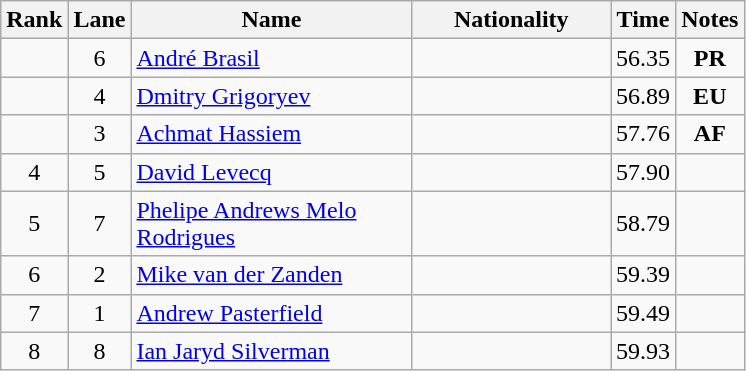<table class="wikitable sortable" style="text-align:center">
<tr>
<th>Rank</th>
<th>Lane</th>
<th style="width:180px">Name</th>
<th style="width:125px">Nationality</th>
<th>Time</th>
<th>Notes</th>
</tr>
<tr>
<td></td>
<td>6</td>
<td style="text-align:left;"><a href='#'>André Brasil</a></td>
<td style="text-align:left;"></td>
<td>56.35</td>
<td><strong>PR</strong></td>
</tr>
<tr>
<td></td>
<td>4</td>
<td style="text-align:left;"><a href='#'>Dmitry Grigoryev</a></td>
<td style="text-align:left;"></td>
<td>56.89</td>
<td><strong>EU</strong></td>
</tr>
<tr>
<td></td>
<td>3</td>
<td style="text-align:left;"><a href='#'>Achmat Hassiem</a></td>
<td style="text-align:left;"></td>
<td>57.76</td>
<td><strong>AF</strong></td>
</tr>
<tr>
<td>4</td>
<td>5</td>
<td style="text-align:left;"><a href='#'>David Levecq</a></td>
<td style="text-align:left;"></td>
<td>57.90</td>
<td></td>
</tr>
<tr>
<td>5</td>
<td>7</td>
<td style="text-align:left;"><a href='#'>Phelipe Andrews Melo Rodrigues</a></td>
<td style="text-align:left;"></td>
<td>58.79</td>
<td></td>
</tr>
<tr>
<td>6</td>
<td>2</td>
<td style="text-align:left;"><a href='#'>Mike van der Zanden</a></td>
<td style="text-align:left;"></td>
<td>59.39</td>
<td></td>
</tr>
<tr>
<td>7</td>
<td>1</td>
<td style="text-align:left;"><a href='#'>Andrew Pasterfield</a></td>
<td style="text-align:left;"></td>
<td>59.49</td>
<td></td>
</tr>
<tr>
<td>8</td>
<td>8</td>
<td style="text-align:left;"><a href='#'>Ian Jaryd Silverman</a></td>
<td style="text-align:left;"></td>
<td>59.93</td>
<td></td>
</tr>
</table>
